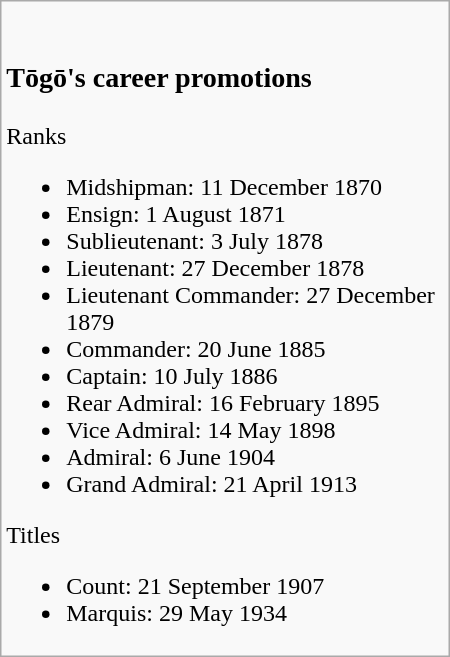<table style="width:300px; float:right; margin:0 0 0 0.5em;" class="wikitable">
<tr>
<td><br><h3>Tōgō's career promotions</h3>Ranks<ul><li>Midshipman: 11 December 1870</li><li>Ensign: 1 August 1871</li><li>Sublieutenant: 3 July 1878</li><li>Lieutenant: 27 December 1878</li><li>Lieutenant Commander: 27 December 1879</li><li>Commander: 20 June 1885</li><li>Captain: 10 July 1886</li><li>Rear Admiral: 16 February 1895</li><li>Vice Admiral: 14 May 1898</li><li>Admiral: 6 June 1904</li><li>Grand Admiral: 21 April 1913</li></ul>Titles<ul><li>Count: 21 September 1907</li><li>Marquis: 29 May 1934</li></ul></td>
</tr>
</table>
